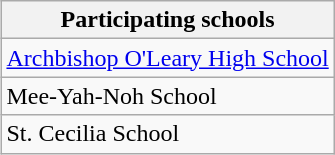<table class="wikitable" align=right>
<tr>
<th>Participating schools</th>
</tr>
<tr>
<td><a href='#'>Archbishop O'Leary High School</a></td>
</tr>
<tr>
<td>Mee-Yah-Noh School</td>
</tr>
<tr>
<td>St. Cecilia School</td>
</tr>
</table>
